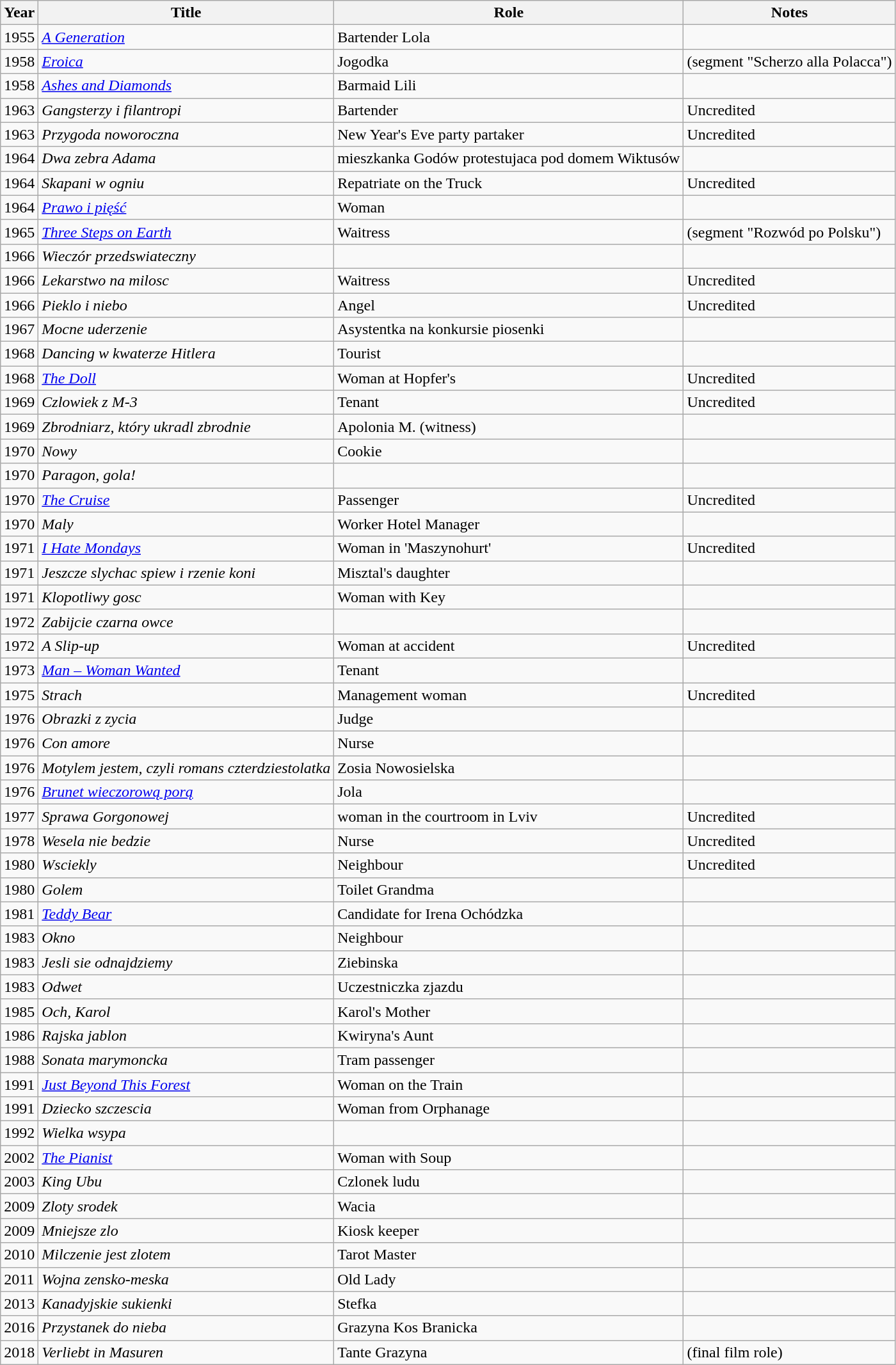<table class="wikitable">
<tr>
<th>Year</th>
<th>Title</th>
<th>Role</th>
<th>Notes</th>
</tr>
<tr>
<td>1955</td>
<td><em><a href='#'>A Generation</a></em></td>
<td>Bartender Lola</td>
<td></td>
</tr>
<tr>
<td>1958</td>
<td><em><a href='#'>Eroica</a></em></td>
<td>Jogodka</td>
<td>(segment "Scherzo alla Polacca")</td>
</tr>
<tr>
<td>1958</td>
<td><em><a href='#'>Ashes and Diamonds</a></em></td>
<td>Barmaid Lili</td>
<td></td>
</tr>
<tr>
<td>1963</td>
<td><em>Gangsterzy i filantropi</em></td>
<td>Bartender</td>
<td>Uncredited</td>
</tr>
<tr>
<td>1963</td>
<td><em>Przygoda noworoczna</em></td>
<td>New Year's Eve party partaker</td>
<td>Uncredited</td>
</tr>
<tr>
<td>1964</td>
<td><em>Dwa zebra Adama</em></td>
<td>mieszkanka Godów protestujaca pod domem Wiktusów</td>
<td></td>
</tr>
<tr>
<td>1964</td>
<td><em>Skapani w ogniu</em></td>
<td>Repatriate on the Truck</td>
<td>Uncredited</td>
</tr>
<tr>
<td>1964</td>
<td><em><a href='#'>Prawo i pięść</a></em></td>
<td>Woman</td>
<td></td>
</tr>
<tr>
<td>1965</td>
<td><em><a href='#'>Three Steps on Earth</a></em></td>
<td>Waitress</td>
<td>(segment "Rozwód po Polsku")</td>
</tr>
<tr>
<td>1966</td>
<td><em>Wieczór przedswiateczny</em></td>
<td></td>
<td></td>
</tr>
<tr>
<td>1966</td>
<td><em>Lekarstwo na milosc</em></td>
<td>Waitress</td>
<td>Uncredited</td>
</tr>
<tr>
<td>1966</td>
<td><em>Pieklo i niebo</em></td>
<td>Angel</td>
<td>Uncredited</td>
</tr>
<tr>
<td>1967</td>
<td><em>Mocne uderzenie</em></td>
<td>Asystentka na konkursie piosenki</td>
<td></td>
</tr>
<tr>
<td>1968</td>
<td><em>Dancing w kwaterze Hitlera</em></td>
<td>Tourist</td>
<td></td>
</tr>
<tr>
<td>1968</td>
<td><em><a href='#'>The Doll</a></em></td>
<td>Woman at Hopfer's</td>
<td>Uncredited</td>
</tr>
<tr>
<td>1969</td>
<td><em>Czlowiek z M-3</em></td>
<td>Tenant</td>
<td>Uncredited</td>
</tr>
<tr>
<td>1969</td>
<td><em>Zbrodniarz, który ukradl zbrodnie</em></td>
<td>Apolonia M. (witness)</td>
<td></td>
</tr>
<tr>
<td>1970</td>
<td><em>Nowy</em></td>
<td>Cookie</td>
<td></td>
</tr>
<tr>
<td>1970</td>
<td><em>Paragon, gola!</em></td>
<td></td>
<td></td>
</tr>
<tr>
<td>1970</td>
<td><em><a href='#'>The Cruise</a></em></td>
<td>Passenger</td>
<td>Uncredited</td>
</tr>
<tr>
<td>1970</td>
<td><em>Maly</em></td>
<td>Worker Hotel Manager</td>
<td></td>
</tr>
<tr>
<td>1971</td>
<td><em><a href='#'>I Hate Mondays</a></em></td>
<td>Woman in 'Maszynohurt'</td>
<td>Uncredited</td>
</tr>
<tr>
<td>1971</td>
<td><em>Jeszcze slychac spiew i rzenie koni</em></td>
<td>Misztal's daughter</td>
<td></td>
</tr>
<tr>
<td>1971</td>
<td><em>Klopotliwy gosc</em></td>
<td>Woman with Key</td>
<td></td>
</tr>
<tr>
<td>1972</td>
<td><em>Zabijcie czarna owce</em></td>
<td></td>
<td></td>
</tr>
<tr>
<td>1972</td>
<td><em>A Slip-up</em></td>
<td>Woman at accident</td>
<td>Uncredited</td>
</tr>
<tr>
<td>1973</td>
<td><em><a href='#'>Man – Woman Wanted</a></em></td>
<td>Tenant</td>
<td></td>
</tr>
<tr>
<td>1975</td>
<td><em>Strach</em></td>
<td>Management woman</td>
<td>Uncredited</td>
</tr>
<tr>
<td>1976</td>
<td><em>Obrazki z zycia</em></td>
<td>Judge</td>
<td></td>
</tr>
<tr>
<td>1976</td>
<td><em>Con amore</em></td>
<td>Nurse</td>
<td></td>
</tr>
<tr>
<td>1976</td>
<td><em>Motylem jestem, czyli romans czterdziestolatka</em></td>
<td>Zosia Nowosielska</td>
<td></td>
</tr>
<tr>
<td>1976</td>
<td><em><a href='#'>Brunet wieczorową porą</a></em></td>
<td>Jola</td>
<td></td>
</tr>
<tr>
<td>1977</td>
<td><em>Sprawa Gorgonowej</em></td>
<td>woman in the courtroom in Lviv</td>
<td>Uncredited</td>
</tr>
<tr>
<td>1978</td>
<td><em>Wesela nie bedzie</em></td>
<td>Nurse</td>
<td>Uncredited</td>
</tr>
<tr>
<td>1980</td>
<td><em>Wsciekly</em></td>
<td>Neighbour</td>
<td>Uncredited</td>
</tr>
<tr>
<td>1980</td>
<td><em>Golem</em></td>
<td>Toilet Grandma</td>
<td></td>
</tr>
<tr>
<td>1981</td>
<td><em><a href='#'>Teddy Bear</a></em></td>
<td>Candidate for Irena Ochódzka</td>
<td></td>
</tr>
<tr>
<td>1983</td>
<td><em>Okno</em></td>
<td>Neighbour</td>
<td></td>
</tr>
<tr>
<td>1983</td>
<td><em>Jesli sie odnajdziemy</em></td>
<td>Ziebinska</td>
<td></td>
</tr>
<tr>
<td>1983</td>
<td><em>Odwet</em></td>
<td>Uczestniczka zjazdu</td>
<td></td>
</tr>
<tr>
<td>1985</td>
<td><em>Och, Karol</em></td>
<td>Karol's Mother</td>
<td></td>
</tr>
<tr>
<td>1986</td>
<td><em>Rajska jablon</em></td>
<td>Kwiryna's Aunt</td>
<td></td>
</tr>
<tr>
<td>1988</td>
<td><em>Sonata marymoncka</em></td>
<td>Tram passenger</td>
<td></td>
</tr>
<tr>
<td>1991</td>
<td><em><a href='#'>Just Beyond This Forest</a></em></td>
<td>Woman on the Train</td>
<td></td>
</tr>
<tr>
<td>1991</td>
<td><em>Dziecko szczescia</em></td>
<td>Woman from Orphanage</td>
<td></td>
</tr>
<tr>
<td>1992</td>
<td><em>Wielka wsypa</em></td>
<td></td>
<td></td>
</tr>
<tr>
<td>2002</td>
<td><em><a href='#'>The Pianist</a></em></td>
<td>Woman with Soup</td>
<td></td>
</tr>
<tr>
<td>2003</td>
<td><em>King Ubu</em></td>
<td>Czlonek ludu</td>
<td></td>
</tr>
<tr>
<td>2009</td>
<td><em>Zloty srodek</em></td>
<td>Wacia</td>
<td></td>
</tr>
<tr>
<td>2009</td>
<td><em>Mniejsze zlo</em></td>
<td>Kiosk keeper</td>
<td></td>
</tr>
<tr>
<td>2010</td>
<td><em>Milczenie jest zlotem</em></td>
<td>Tarot Master</td>
<td></td>
</tr>
<tr>
<td>2011</td>
<td><em>Wojna zensko-meska</em></td>
<td>Old Lady</td>
<td></td>
</tr>
<tr>
<td>2013</td>
<td><em>Kanadyjskie sukienki</em></td>
<td>Stefka</td>
<td></td>
</tr>
<tr>
<td>2016</td>
<td><em>Przystanek do nieba</em></td>
<td>Grazyna Kos Branicka</td>
<td></td>
</tr>
<tr>
<td>2018</td>
<td><em>Verliebt in Masuren</em></td>
<td>Tante Grazyna</td>
<td>(final film role)</td>
</tr>
</table>
